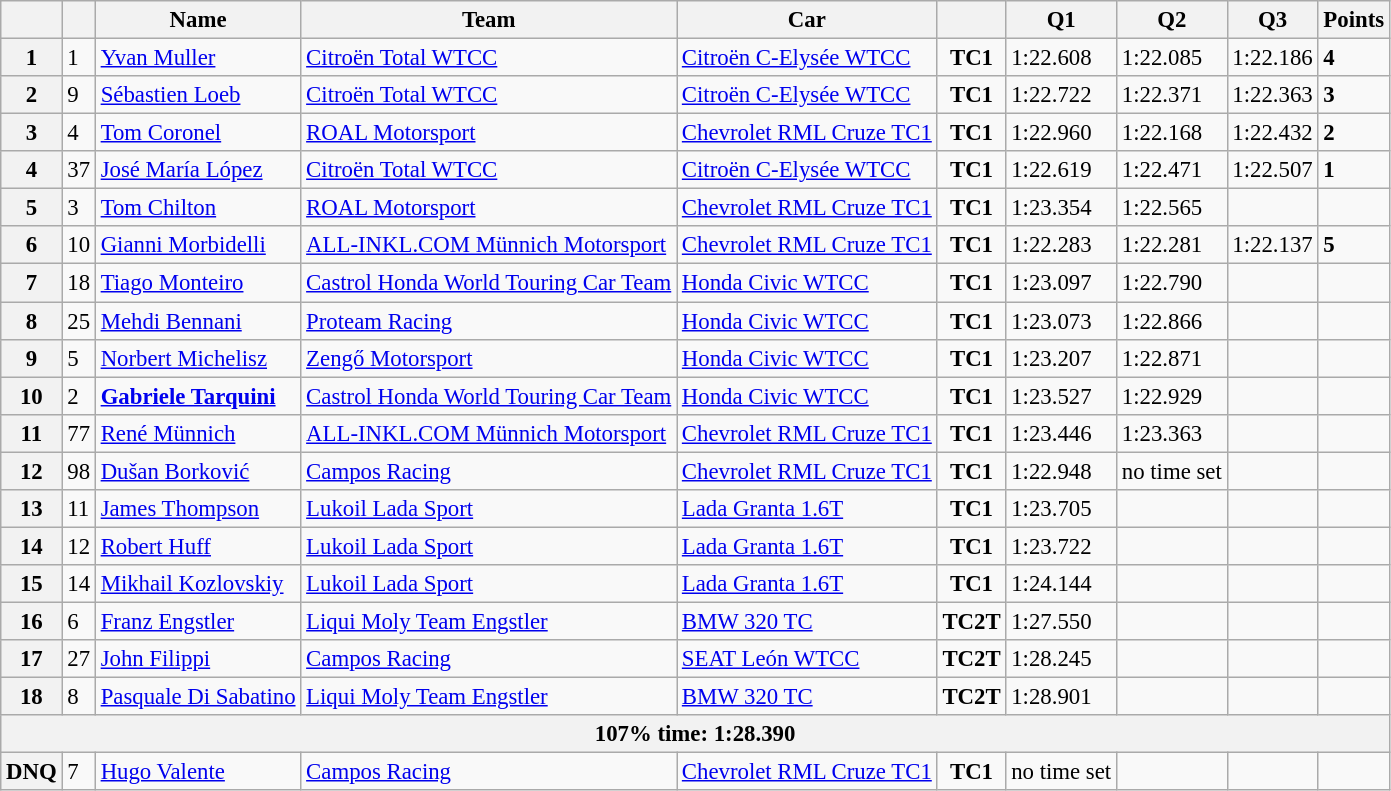<table class="wikitable sortable" style="font-size: 95%;">
<tr>
<th></th>
<th></th>
<th>Name</th>
<th>Team</th>
<th>Car</th>
<th></th>
<th>Q1</th>
<th>Q2</th>
<th>Q3</th>
<th>Points</th>
</tr>
<tr>
<th>1</th>
<td>1</td>
<td> <a href='#'>Yvan Muller</a></td>
<td><a href='#'>Citroën Total WTCC</a></td>
<td><a href='#'>Citroën C-Elysée WTCC</a></td>
<td align=center><strong><span>TC1</span></strong></td>
<td>1:22.608</td>
<td>1:22.085</td>
<td>1:22.186</td>
<td><strong>4</strong></td>
</tr>
<tr>
<th>2</th>
<td>9</td>
<td> <a href='#'>Sébastien Loeb</a></td>
<td><a href='#'>Citroën Total WTCC</a></td>
<td><a href='#'>Citroën C-Elysée WTCC</a></td>
<td align=center><strong><span>TC1</span></strong></td>
<td>1:22.722</td>
<td>1:22.371</td>
<td>1:22.363</td>
<td><strong>3</strong></td>
</tr>
<tr>
<th>3</th>
<td>4</td>
<td> <a href='#'>Tom Coronel</a></td>
<td><a href='#'>ROAL Motorsport</a></td>
<td><a href='#'>Chevrolet RML Cruze TC1</a></td>
<td align=center><strong><span>TC1</span></strong></td>
<td>1:22.960</td>
<td>1:22.168</td>
<td>1:22.432</td>
<td><strong>2</strong></td>
</tr>
<tr>
<th>4</th>
<td>37</td>
<td> <a href='#'>José María López</a></td>
<td><a href='#'>Citroën Total WTCC</a></td>
<td><a href='#'>Citroën C-Elysée WTCC</a></td>
<td align=center><strong><span>TC1</span></strong></td>
<td>1:22.619</td>
<td>1:22.471</td>
<td>1:22.507</td>
<td><strong>1</strong></td>
</tr>
<tr>
<th>5</th>
<td>3</td>
<td> <a href='#'>Tom Chilton</a></td>
<td><a href='#'>ROAL Motorsport</a></td>
<td><a href='#'>Chevrolet RML Cruze TC1</a></td>
<td align=center><strong><span>TC1</span></strong></td>
<td>1:23.354</td>
<td>1:22.565</td>
<td></td>
<td></td>
</tr>
<tr>
<th>6</th>
<td>10</td>
<td> <a href='#'>Gianni Morbidelli</a></td>
<td><a href='#'>ALL-INKL.COM Münnich Motorsport</a></td>
<td><a href='#'>Chevrolet RML Cruze TC1</a></td>
<td align=center><strong><span>TC1</span></strong></td>
<td>1:22.283</td>
<td>1:22.281</td>
<td>1:22.137</td>
<td><strong>5</strong></td>
</tr>
<tr>
<th>7</th>
<td>18</td>
<td> <a href='#'>Tiago Monteiro</a></td>
<td><a href='#'>Castrol Honda World Touring Car Team</a></td>
<td><a href='#'>Honda Civic WTCC</a></td>
<td align=center><strong><span>TC1</span></strong></td>
<td>1:23.097</td>
<td>1:22.790</td>
<td></td>
<td></td>
</tr>
<tr>
<th>8</th>
<td>25</td>
<td> <a href='#'>Mehdi Bennani</a></td>
<td><a href='#'>Proteam Racing</a></td>
<td><a href='#'>Honda Civic WTCC</a></td>
<td align=center><strong><span>TC1</span></strong></td>
<td>1:23.073</td>
<td>1:22.866</td>
<td></td>
<td></td>
</tr>
<tr>
<th>9</th>
<td>5</td>
<td> <a href='#'>Norbert Michelisz</a></td>
<td><a href='#'>Zengő Motorsport</a></td>
<td><a href='#'>Honda Civic WTCC</a></td>
<td align=center><strong><span>TC1</span></strong></td>
<td>1:23.207</td>
<td>1:22.871</td>
<td></td>
<td></td>
</tr>
<tr>
<th>10</th>
<td>2</td>
<td> <strong><a href='#'>Gabriele Tarquini</a></strong></td>
<td><a href='#'>Castrol Honda World Touring Car Team</a></td>
<td><a href='#'>Honda Civic WTCC</a></td>
<td align=center><strong><span>TC1</span></strong></td>
<td>1:23.527</td>
<td>1:22.929</td>
<td></td>
<td></td>
</tr>
<tr>
<th>11</th>
<td>77</td>
<td> <a href='#'>René Münnich</a></td>
<td><a href='#'>ALL-INKL.COM Münnich Motorsport</a></td>
<td><a href='#'>Chevrolet RML Cruze TC1</a></td>
<td align=center><strong><span>TC1</span></strong></td>
<td>1:23.446</td>
<td>1:23.363</td>
<td></td>
<td></td>
</tr>
<tr>
<th>12</th>
<td>98</td>
<td> <a href='#'>Dušan Borković</a></td>
<td><a href='#'>Campos Racing</a></td>
<td><a href='#'>Chevrolet RML Cruze TC1</a></td>
<td align=center><strong><span>TC1</span></strong></td>
<td>1:22.948</td>
<td>no time set</td>
<td></td>
<td></td>
</tr>
<tr>
<th>13</th>
<td>11</td>
<td> <a href='#'>James Thompson</a></td>
<td><a href='#'>Lukoil Lada Sport</a></td>
<td><a href='#'>Lada Granta 1.6T</a></td>
<td align=center><strong><span>TC1</span></strong></td>
<td>1:23.705</td>
<td></td>
<td></td>
<td></td>
</tr>
<tr>
<th>14</th>
<td>12</td>
<td> <a href='#'>Robert Huff</a></td>
<td><a href='#'>Lukoil Lada Sport</a></td>
<td><a href='#'>Lada Granta 1.6T</a></td>
<td align=center><strong><span>TC1</span></strong></td>
<td>1:23.722</td>
<td></td>
<td></td>
<td></td>
</tr>
<tr>
<th>15</th>
<td>14</td>
<td> <a href='#'>Mikhail Kozlovskiy</a></td>
<td><a href='#'>Lukoil Lada Sport</a></td>
<td><a href='#'>Lada Granta 1.6T</a></td>
<td align=center><strong><span>TC1</span></strong></td>
<td>1:24.144</td>
<td></td>
<td></td>
<td></td>
</tr>
<tr>
<th>16</th>
<td>6</td>
<td> <a href='#'>Franz Engstler</a></td>
<td><a href='#'>Liqui Moly Team Engstler</a></td>
<td><a href='#'>BMW 320 TC</a></td>
<td align=center><strong><span>TC2T</span></strong></td>
<td>1:27.550</td>
<td></td>
<td></td>
<td></td>
</tr>
<tr>
<th>17</th>
<td>27</td>
<td> <a href='#'>John Filippi</a></td>
<td><a href='#'>Campos Racing</a></td>
<td><a href='#'>SEAT León WTCC</a></td>
<td align=center><strong><span>TC2T</span></strong></td>
<td>1:28.245</td>
<td></td>
<td></td>
<td></td>
</tr>
<tr>
<th>18</th>
<td>8</td>
<td> <a href='#'>Pasquale Di Sabatino</a></td>
<td><a href='#'>Liqui Moly Team Engstler</a></td>
<td><a href='#'>BMW 320 TC</a></td>
<td align=center><strong><span>TC2T</span></strong></td>
<td>1:28.901</td>
<td></td>
<td></td>
<td></td>
</tr>
<tr>
<th colspan=10>107% time: 1:28.390</th>
</tr>
<tr>
<th>DNQ</th>
<td>7</td>
<td> <a href='#'>Hugo Valente</a></td>
<td><a href='#'>Campos Racing</a></td>
<td><a href='#'>Chevrolet RML Cruze TC1</a></td>
<td align=center><strong><span>TC1</span></strong></td>
<td>no time set</td>
<td></td>
<td></td>
<td></td>
</tr>
</table>
